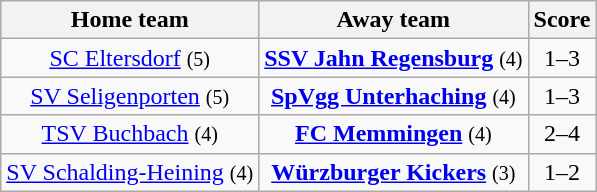<table class="wikitable" style="text-align: center">
<tr>
<th>Home team</th>
<th>Away team</th>
<th>Score</th>
</tr>
<tr>
<td><a href='#'>SC Eltersdorf</a> <small>(5)</small></td>
<td><strong><a href='#'>SSV Jahn Regensburg</a></strong> <small>(4)</small></td>
<td>1–3</td>
</tr>
<tr>
<td><a href='#'>SV Seligenporten</a> <small>(5)</small></td>
<td><strong><a href='#'>SpVgg Unterhaching</a></strong> <small>(4)</small></td>
<td>1–3</td>
</tr>
<tr>
<td><a href='#'>TSV Buchbach</a> <small>(4)</small></td>
<td><strong><a href='#'>FC Memmingen</a></strong> <small>(4)</small></td>
<td>2–4</td>
</tr>
<tr>
<td><a href='#'>SV Schalding-Heining</a> <small>(4)</small></td>
<td><strong><a href='#'>Würzburger Kickers</a></strong> <small>(3)</small></td>
<td>1–2</td>
</tr>
</table>
